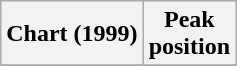<table class="wikitable plainrowheaders" style="text-align:center">
<tr>
<th scope="col">Chart (1999)</th>
<th scope="col">Peak<br>position</th>
</tr>
<tr>
</tr>
</table>
